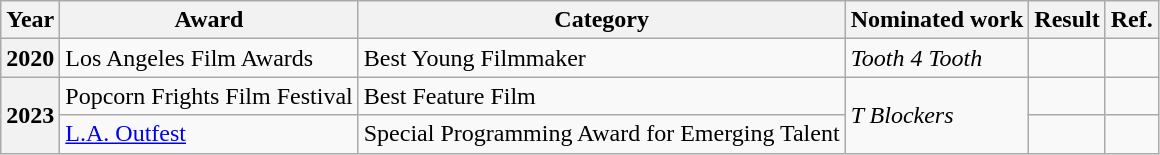<table class="wikitable sortable">
<tr>
<th scope="col">Year</th>
<th scope="col">Award</th>
<th scope="col">Category</th>
<th scope="col">Nominated work</th>
<th scope="col">Result</th>
<th scope="col">Ref.</th>
</tr>
<tr>
<th scope="row">2020</th>
<td>Los Angeles Film Awards</td>
<td>Best Young Filmmaker</td>
<td><em>Tooth 4 Tooth</em></td>
<td></td>
<td align="center"></td>
</tr>
<tr>
<th scope="row" rowspan="2">2023</th>
<td>Popcorn Frights Film Festival</td>
<td>Best Feature Film</td>
<td rowspan="2"><em>T Blockers</em></td>
<td></td>
<td align="center"></td>
</tr>
<tr>
<td><a href='#'>L.A. Outfest</a></td>
<td>Special Programming Award for Emerging Talent</td>
<td></td>
<td align="center"></td>
</tr>
</table>
